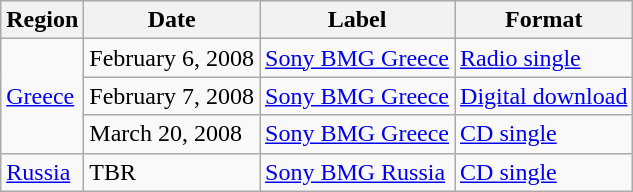<table class="wikitable">
<tr>
<th>Region</th>
<th>Date</th>
<th>Label</th>
<th>Format</th>
</tr>
<tr>
<td rowspan=3><a href='#'>Greece</a></td>
<td>February 6, 2008</td>
<td><a href='#'>Sony BMG Greece</a></td>
<td><a href='#'>Radio single</a></td>
</tr>
<tr>
<td>February 7, 2008</td>
<td><a href='#'>Sony BMG Greece</a></td>
<td><a href='#'>Digital download</a></td>
</tr>
<tr>
<td>March 20, 2008</td>
<td><a href='#'>Sony BMG Greece</a></td>
<td><a href='#'>CD single</a></td>
</tr>
<tr>
<td><a href='#'>Russia</a></td>
<td>TBR</td>
<td><a href='#'>Sony BMG Russia</a></td>
<td><a href='#'>CD single</a></td>
</tr>
</table>
